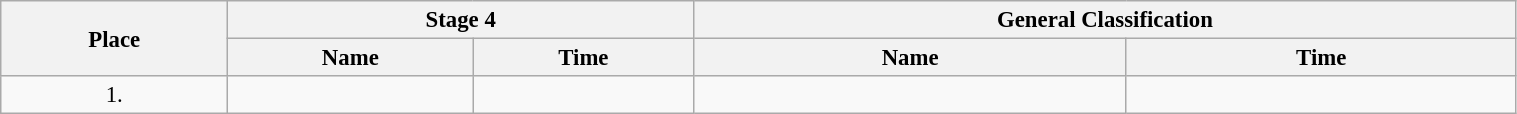<table class=wikitable style="font-size:95%" width="80%">
<tr>
<th rowspan="2">Place</th>
<th colspan="2">Stage 4</th>
<th colspan="2">General Classification</th>
</tr>
<tr>
<th>Name</th>
<th>Time</th>
<th>Name</th>
<th>Time</th>
</tr>
<tr>
<td align="center">1.</td>
<td></td>
<td></td>
<td></td>
<td></td>
</tr>
</table>
